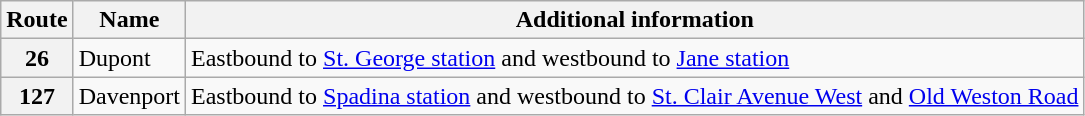<table class="wikitable">
<tr>
<th>Route</th>
<th>Name</th>
<th>Additional information</th>
</tr>
<tr>
<th>26</th>
<td>Dupont</td>
<td>Eastbound to <a href='#'>St. George station</a> and westbound to <a href='#'>Jane station</a></td>
</tr>
<tr>
<th>127</th>
<td>Davenport</td>
<td>Eastbound to <a href='#'>Spadina station</a> and westbound to <a href='#'>St. Clair Avenue West</a> and <a href='#'>Old Weston Road</a></td>
</tr>
</table>
